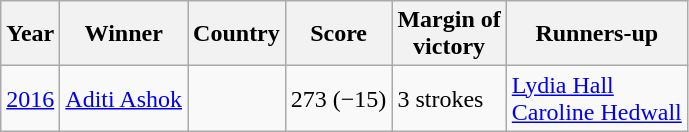<table class=wikitable>
<tr>
<th>Year</th>
<th>Winner</th>
<th>Country</th>
<th>Score</th>
<th>Margin of<br>victory</th>
<th>Runners-up</th>
</tr>
<tr>
<td><a href='#'>2016</a></td>
<td><a href='#'>Aditi Ashok</a></td>
<td></td>
<td>273 (−15)</td>
<td>3 strokes</td>
<td> <a href='#'>Lydia Hall</a><br> <a href='#'>Caroline Hedwall</a></td>
</tr>
</table>
